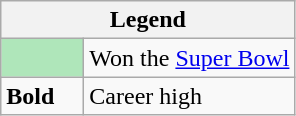<table class="wikitable mw-collapsible">
<tr>
<th colspan="2">Legend</th>
</tr>
<tr>
<td style="background:#afe6ba; width:3em;"></td>
<td>Won the <a href='#'>Super Bowl</a></td>
</tr>
<tr>
<td><strong>Bold</strong></td>
<td>Career high</td>
</tr>
</table>
